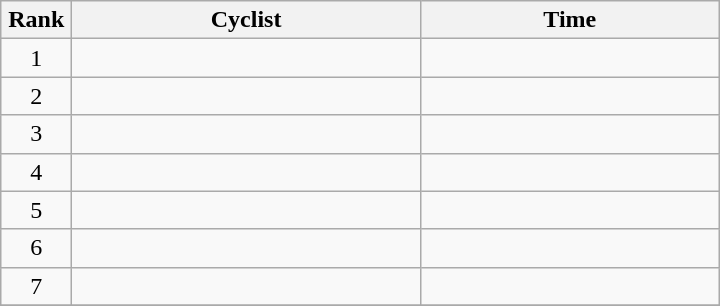<table class="wikitable" style="width:30em;margin-bottom:0;">
<tr>
<th>Rank</th>
<th>Cyclist</th>
<th>Time</th>
</tr>
<tr>
<td style="width:40px; text-align:center;">1</td>
<td style="width:225px;"></td>
<td align="right"></td>
</tr>
<tr>
<td style="text-align:center;">2</td>
<td></td>
<td align="right"></td>
</tr>
<tr>
<td style="text-align:center;">3</td>
<td></td>
<td align="right"></td>
</tr>
<tr>
<td style="text-align:center;">4</td>
<td></td>
<td align="right"></td>
</tr>
<tr>
<td style="text-align:center;">5</td>
<td></td>
<td align="right"></td>
</tr>
<tr>
<td style="text-align:center;">6</td>
<td></td>
<td align="right"></td>
</tr>
<tr>
<td style="text-align:center;">7</td>
<td></td>
<td align="right"></td>
</tr>
<tr>
</tr>
</table>
